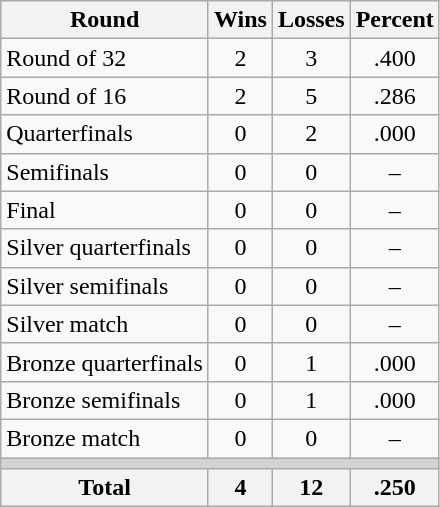<table class=wikitable>
<tr>
<th>Round</th>
<th>Wins</th>
<th>Losses</th>
<th>Percent</th>
</tr>
<tr align=center>
<td align=left>Round of 32</td>
<td>2</td>
<td>3</td>
<td>.400</td>
</tr>
<tr align=center>
<td align=left>Round of 16</td>
<td>2</td>
<td>5</td>
<td>.286</td>
</tr>
<tr align=center>
<td align=left>Quarterfinals</td>
<td>0</td>
<td>2</td>
<td>.000</td>
</tr>
<tr align=center>
<td align=left>Semifinals</td>
<td>0</td>
<td>0</td>
<td>–</td>
</tr>
<tr align=center>
<td align=left>Final</td>
<td>0</td>
<td>0</td>
<td>–</td>
</tr>
<tr align=center>
<td align=left>Silver quarterfinals</td>
<td>0</td>
<td>0</td>
<td>–</td>
</tr>
<tr align=center>
<td align=left>Silver semifinals</td>
<td>0</td>
<td>0</td>
<td>–</td>
</tr>
<tr align=center>
<td align=left>Silver match</td>
<td>0</td>
<td>0</td>
<td>–</td>
</tr>
<tr align=center>
<td align=left>Bronze quarterfinals</td>
<td>0</td>
<td>1</td>
<td>.000</td>
</tr>
<tr align=center>
<td align=left>Bronze semifinals</td>
<td>0</td>
<td>1</td>
<td>.000</td>
</tr>
<tr align=center>
<td align=left>Bronze match</td>
<td>0</td>
<td>0</td>
<td>–</td>
</tr>
<tr>
<td colspan=4 bgcolor=lightgray></td>
</tr>
<tr>
<th>Total</th>
<th>4</th>
<th>12</th>
<th>.250</th>
</tr>
</table>
